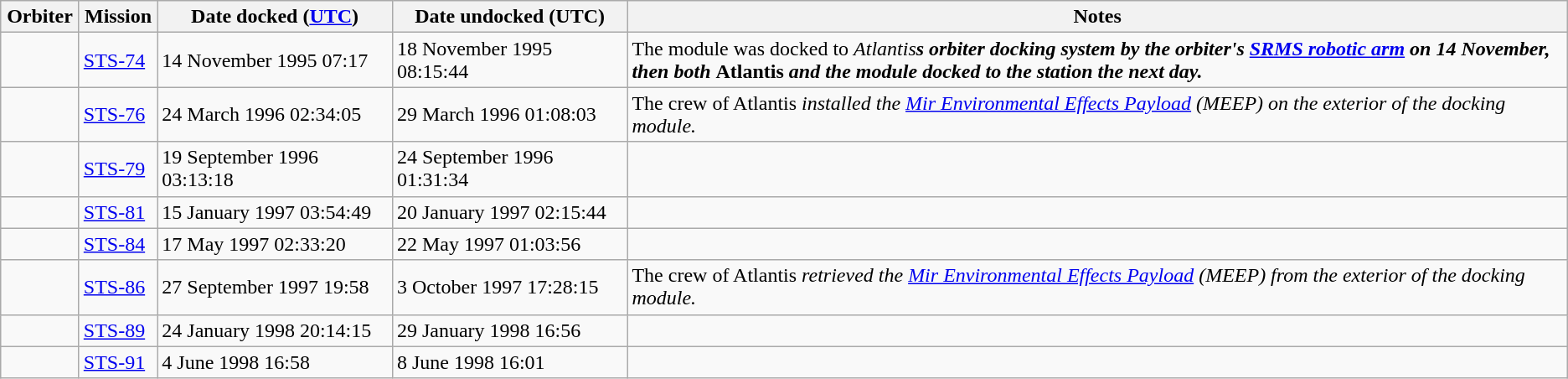<table class="wikitable sticky-header">
<tr>
<th style="width:5%;">Orbiter</th>
<th style="width:5%;">Mission</th>
<th style="width:15%;">Date docked (<a href='#'>UTC</a>)</th>
<th style="width:15%;">Date undocked (UTC)</th>
<th>Notes</th>
</tr>
<tr>
<td></td>
<td><a href='#'>STS-74</a></td>
<td>14 November 1995 07:17</td>
<td>18 November 1995 08:15:44</td>
<td>The module was docked to <em>Atlantis<strong>s orbiter docking system by the orbiter's <a href='#'>SRMS robotic arm</a> on 14 November, then both </em>Atlantis<em> and the module docked to the station the next day.</td>
</tr>
<tr>
<td></td>
<td><a href='#'>STS-76</a></td>
<td>24 March 1996 02:34:05</td>
<td>29 March 1996 01:08:03</td>
<td>The crew of </em>Atlantis<em> installed the <a href='#'>Mir Environmental Effects Payload</a> (MEEP) on the exterior of the docking module.</td>
</tr>
<tr>
<td></td>
<td><a href='#'>STS-79</a></td>
<td>19 September 1996 03:13:18</td>
<td>24 September 1996 01:31:34</td>
<td></td>
</tr>
<tr>
<td></td>
<td><a href='#'>STS-81</a></td>
<td>15 January 1997 03:54:49</td>
<td>20 January 1997 02:15:44</td>
<td></td>
</tr>
<tr>
<td></td>
<td><a href='#'>STS-84</a></td>
<td>17 May 1997 02:33:20</td>
<td>22 May 1997 01:03:56</td>
<td></td>
</tr>
<tr>
<td></td>
<td><a href='#'>STS-86</a></td>
<td>27 September 1997 19:58</td>
<td>3 October 1997 17:28:15</td>
<td>The crew of </em>Atlantis<em> retrieved the <a href='#'>Mir Environmental Effects Payload</a> (MEEP) from the exterior of the docking module.</td>
</tr>
<tr>
<td></td>
<td><a href='#'>STS-89</a></td>
<td>24 January 1998 20:14:15</td>
<td>29 January 1998 16:56</td>
<td></td>
</tr>
<tr>
<td></td>
<td><a href='#'>STS-91</a></td>
<td>4 June 1998 16:58</td>
<td>8 June 1998 16:01</td>
<td></td>
</tr>
</table>
